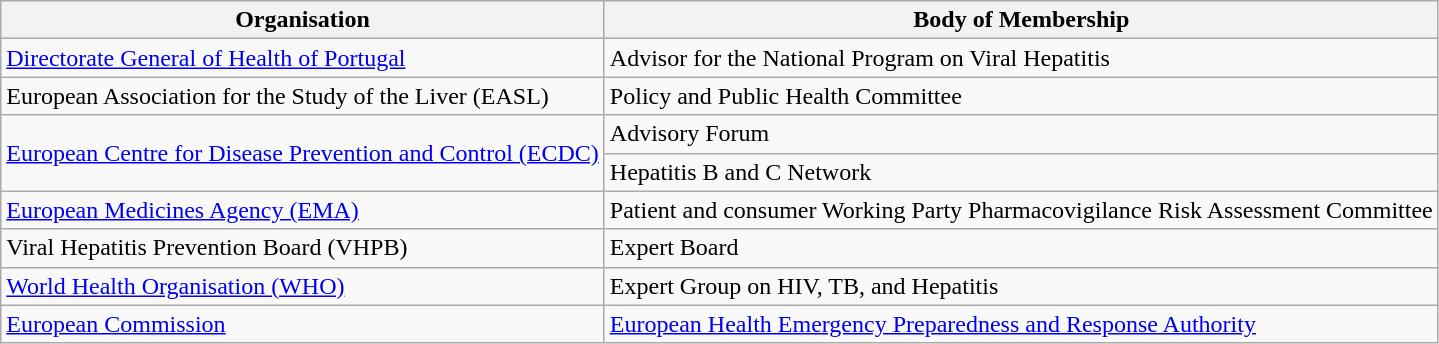<table class="wikitable">
<tr>
<th>Organisation</th>
<th>Body of Membership</th>
</tr>
<tr>
<td><a href='#'>Directorate General of Health of Portugal</a></td>
<td>Advisor for the National Program on Viral Hepatitis</td>
</tr>
<tr>
<td>European Association for the Study of the Liver (EASL)</td>
<td>Policy and Public Health Committee</td>
</tr>
<tr>
<td rowspan="2"><a href='#'>European Centre for Disease Prevention and Control (ECDC)</a></td>
<td>Advisory Forum</td>
</tr>
<tr>
<td>Hepatitis B and C Network</td>
</tr>
<tr>
<td><a href='#'>European Medicines Agency (EMA)</a></td>
<td>Patient and consumer Working Party Pharmacovigilance Risk Assessment Committee</td>
</tr>
<tr>
<td>Viral Hepatitis Prevention Board (VHPB)</td>
<td>Expert Board</td>
</tr>
<tr>
<td><a href='#'>World Health Organisation (WHO)</a></td>
<td>Expert Group on HIV, TB, and Hepatitis</td>
</tr>
<tr>
<td><a href='#'>European Commission</a></td>
<td><a href='#'>European Health Emergency Preparedness and Response Authority</a></td>
</tr>
</table>
